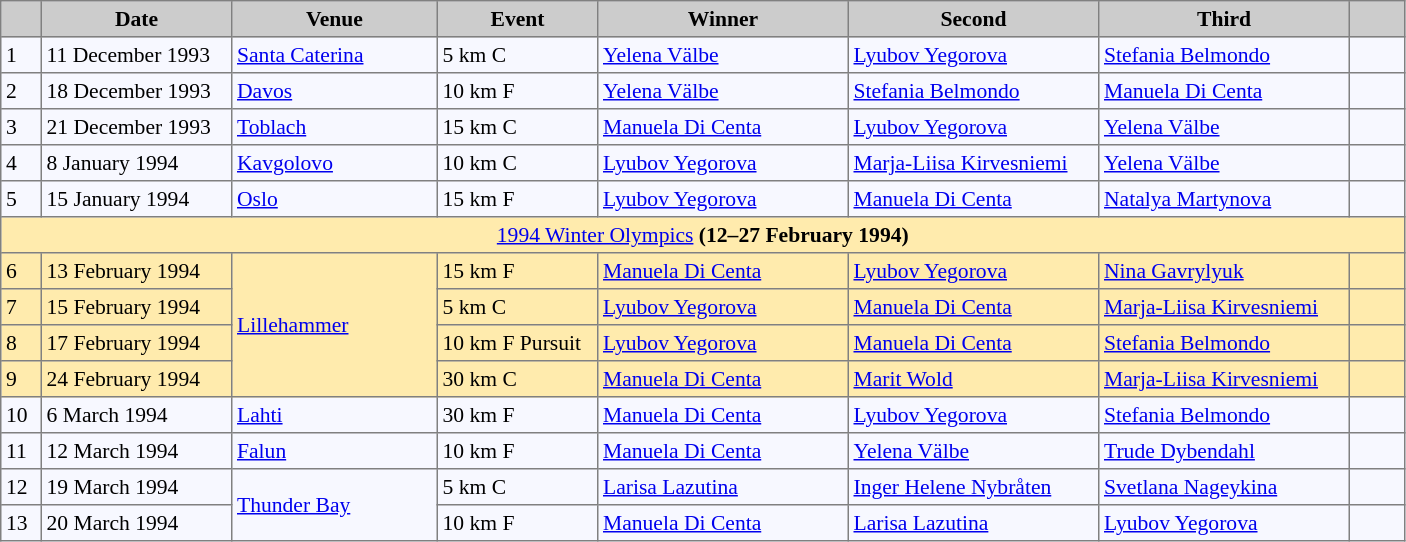<table bgcolor="#f7f8ff" cellpadding="3" cellspacing="0" border="1" style="font-size: 90%; border: gray solid 1px; border-collapse: collapse;">
<tr bgcolor="#CCCCCC">
<td align="center" width="20"><strong></strong></td>
<td align="center" width="120"><strong>Date</strong></td>
<td align="center" width="130"><strong>Venue</strong></td>
<td align="center" width="100"><strong>Event</strong></td>
<td align="center" width="160"><strong>Winner</strong></td>
<td align="center" width="160"><strong>Second</strong></td>
<td align="center" width="160"><strong>Third</strong></td>
<td align="center" width="30"><strong></strong></td>
</tr>
<tr align="left">
<td>1</td>
<td>11 December 1993</td>
<td> <a href='#'>Santa Caterina</a></td>
<td>5 km C</td>
<td> <a href='#'>Yelena Välbe</a></td>
<td> <a href='#'>Lyubov Yegorova</a></td>
<td> <a href='#'>Stefania Belmondo</a></td>
<td></td>
</tr>
<tr align="left">
<td>2</td>
<td>18 December 1993</td>
<td> <a href='#'>Davos</a></td>
<td>10 km F</td>
<td> <a href='#'>Yelena Välbe</a></td>
<td> <a href='#'>Stefania Belmondo</a></td>
<td> <a href='#'>Manuela Di Centa</a></td>
<td></td>
</tr>
<tr align="left">
<td>3</td>
<td>21 December 1993</td>
<td> <a href='#'>Toblach</a></td>
<td>15 km C</td>
<td> <a href='#'>Manuela Di Centa</a></td>
<td> <a href='#'>Lyubov Yegorova</a></td>
<td> <a href='#'>Yelena Välbe</a></td>
<td></td>
</tr>
<tr align="left">
<td>4</td>
<td>8 January 1994</td>
<td> <a href='#'>Kavgolovo</a></td>
<td>10 km C</td>
<td> <a href='#'>Lyubov Yegorova</a></td>
<td> <a href='#'>Marja-Liisa Kirvesniemi</a></td>
<td> <a href='#'>Yelena Välbe</a></td>
<td></td>
</tr>
<tr align="left">
<td>5</td>
<td>15 January 1994</td>
<td> <a href='#'>Oslo</a></td>
<td>15 km F</td>
<td> <a href='#'>Lyubov Yegorova</a></td>
<td> <a href='#'>Manuela Di Centa</a></td>
<td> <a href='#'>Natalya Martynova</a></td>
<td></td>
</tr>
<tr style="background:#FFEBAD">
<td colspan="9" align="center"><a href='#'>1994 Winter Olympics</a> <strong>(12–27 February 1994)</strong></td>
</tr>
<tr style="background:#FFEBAD">
<td>6</td>
<td>13 February 1994</td>
<td rowspan="4"> <a href='#'>Lillehammer</a></td>
<td>15 km F</td>
<td> <a href='#'>Manuela Di Centa</a></td>
<td> <a href='#'>Lyubov Yegorova</a></td>
<td> <a href='#'>Nina Gavrylyuk</a></td>
<td></td>
</tr>
<tr style="background:#FFEBAD">
<td>7</td>
<td>15 February 1994</td>
<td>5 km C</td>
<td> <a href='#'>Lyubov Yegorova</a></td>
<td> <a href='#'>Manuela Di Centa</a></td>
<td> <a href='#'>Marja-Liisa Kirvesniemi</a></td>
<td></td>
</tr>
<tr style="background:#FFEBAD">
<td>8</td>
<td>17 February 1994</td>
<td>10 km F Pursuit</td>
<td> <a href='#'>Lyubov Yegorova</a></td>
<td> <a href='#'>Manuela Di Centa</a></td>
<td> <a href='#'>Stefania Belmondo</a></td>
<td></td>
</tr>
<tr style="background:#FFEBAD">
<td>9</td>
<td>24 February 1994</td>
<td>30 km C</td>
<td> <a href='#'>Manuela Di Centa</a></td>
<td> <a href='#'>Marit Wold</a></td>
<td> <a href='#'>Marja-Liisa Kirvesniemi</a></td>
<td></td>
</tr>
<tr>
<td>10</td>
<td>6 March 1994</td>
<td> <a href='#'>Lahti</a></td>
<td>30 km F</td>
<td> <a href='#'>Manuela Di Centa</a></td>
<td> <a href='#'>Lyubov Yegorova</a></td>
<td> <a href='#'>Stefania Belmondo</a></td>
<td></td>
</tr>
<tr>
<td>11</td>
<td>12 March 1994</td>
<td> <a href='#'>Falun</a></td>
<td>10 km F</td>
<td> <a href='#'>Manuela Di Centa</a></td>
<td> <a href='#'>Yelena Välbe</a></td>
<td> <a href='#'>Trude Dybendahl</a></td>
<td></td>
</tr>
<tr>
<td>12</td>
<td>19 March 1994</td>
<td rowspan="2"> <a href='#'>Thunder Bay</a></td>
<td>5 km C</td>
<td> <a href='#'>Larisa Lazutina</a></td>
<td> <a href='#'>Inger Helene Nybråten</a></td>
<td> <a href='#'>Svetlana Nageykina</a></td>
<td></td>
</tr>
<tr>
<td>13</td>
<td>20 March 1994</td>
<td>10 km F</td>
<td> <a href='#'>Manuela Di Centa</a></td>
<td> <a href='#'>Larisa Lazutina</a></td>
<td> <a href='#'>Lyubov Yegorova</a></td>
<td></td>
</tr>
</table>
